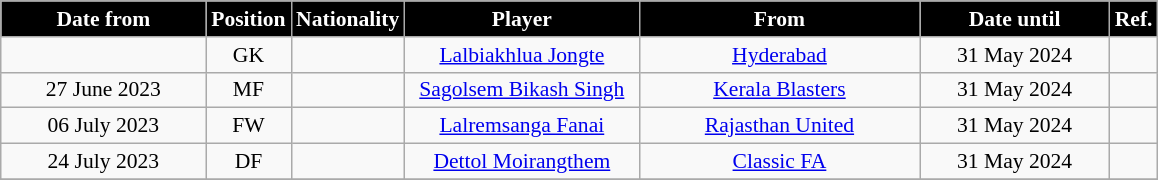<table class="wikitable" style="text-align:center;font-size:90%">
<tr>
<th style="background:black;color:#FFFFFF;width:130px">Date from</th>
<th style="background:black;color:#FFFFFF;width:50px">Position</th>
<th style="background:black;color:#FFFFFF;width:50px">Nationality</th>
<th style="background:black;color:#FFFFFF;width:150px">Player</th>
<th style="background:black;color:#FFFFFF;width:180px">From</th>
<th style="background:black;color:#FFFFFF;width:120px">Date until</th>
<th style="background:black;color:#FFFFFF;width:25px">Ref.</th>
</tr>
<tr>
<td></td>
<td>GK</td>
<td></td>
<td><a href='#'>Lalbiakhlua Jongte</a></td>
<td> <a href='#'>Hyderabad</a></td>
<td>31 May 2024</td>
<td></td>
</tr>
<tr>
<td>27 June 2023</td>
<td>MF</td>
<td></td>
<td><a href='#'>Sagolsem Bikash Singh</a></td>
<td> <a href='#'>Kerala Blasters</a></td>
<td>31 May 2024</td>
<td></td>
</tr>
<tr>
<td>06 July 2023</td>
<td>FW</td>
<td></td>
<td><a href='#'>Lalremsanga Fanai</a></td>
<td> <a href='#'>Rajasthan United</a></td>
<td>31 May 2024</td>
<td></td>
</tr>
<tr>
<td>24 July 2023</td>
<td>DF</td>
<td></td>
<td><a href='#'>Dettol Moirangthem</a></td>
<td> <a href='#'>Classic FA</a></td>
<td>31 May 2024</td>
<td></td>
</tr>
<tr>
</tr>
</table>
